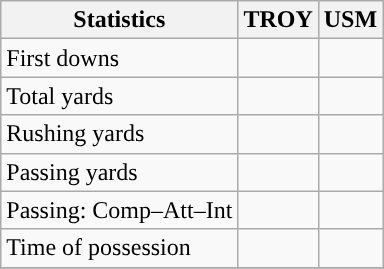<table class="wikitable" style="float: left;">
<tr>
<th>Statistics</th>
<th>TROY</th>
<th>USM</th>
</tr>
<tr>
<td>First downs</td>
<td></td>
<td></td>
</tr>
<tr>
<td>Total yards</td>
<td></td>
<td></td>
</tr>
<tr>
<td>Rushing yards</td>
<td></td>
<td></td>
</tr>
<tr>
<td>Passing yards</td>
<td></td>
<td></td>
</tr>
<tr>
<td>Passing: Comp–Att–Int</td>
<td></td>
<td></td>
</tr>
<tr>
<td>Time of possession</td>
<td></td>
<td></td>
</tr>
<tr>
</tr>
</table>
